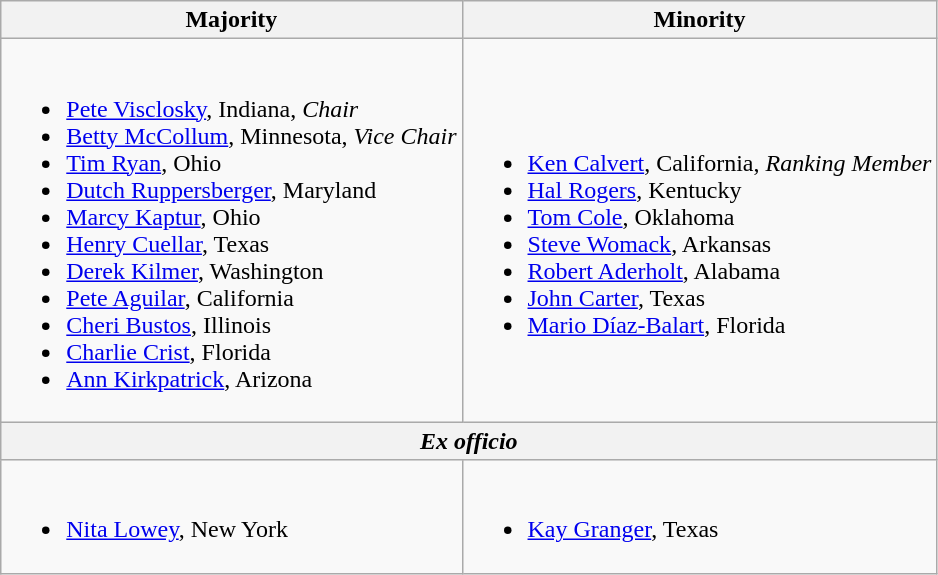<table class=wikitable>
<tr>
<th>Majority</th>
<th>Minority</th>
</tr>
<tr>
<td><br><ul><li><a href='#'>Pete Visclosky</a>, Indiana, <em>Chair</em></li><li><a href='#'>Betty McCollum</a>, Minnesota, <em>Vice Chair</em></li><li><a href='#'>Tim Ryan</a>, Ohio</li><li><a href='#'>Dutch Ruppersberger</a>, Maryland</li><li><a href='#'>Marcy Kaptur</a>, Ohio</li><li><a href='#'>Henry Cuellar</a>, Texas</li><li><a href='#'>Derek Kilmer</a>, Washington</li><li><a href='#'>Pete Aguilar</a>, California</li><li><a href='#'>Cheri Bustos</a>, Illinois</li><li><a href='#'>Charlie Crist</a>, Florida</li><li><a href='#'>Ann Kirkpatrick</a>, Arizona</li></ul></td>
<td><br><ul><li><a href='#'>Ken Calvert</a>, California, <em>Ranking Member</em></li><li><a href='#'>Hal Rogers</a>, Kentucky</li><li><a href='#'>Tom Cole</a>, Oklahoma</li><li><a href='#'>Steve Womack</a>, Arkansas</li><li><a href='#'>Robert Aderholt</a>, Alabama</li><li><a href='#'>John Carter</a>, Texas</li><li><a href='#'>Mario Díaz-Balart</a>, Florida</li></ul></td>
</tr>
<tr>
<th colspan=2><em>Ex officio</em></th>
</tr>
<tr>
<td><br><ul><li><a href='#'>Nita Lowey</a>, New York</li></ul></td>
<td><br><ul><li><a href='#'>Kay Granger</a>, Texas</li></ul></td>
</tr>
</table>
